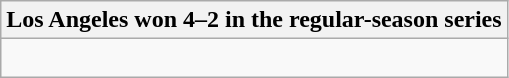<table class="wikitable collapsible collapsed">
<tr>
<th>Los Angeles won 4–2 in the regular-season series</th>
</tr>
<tr>
<td><br>




</td>
</tr>
</table>
